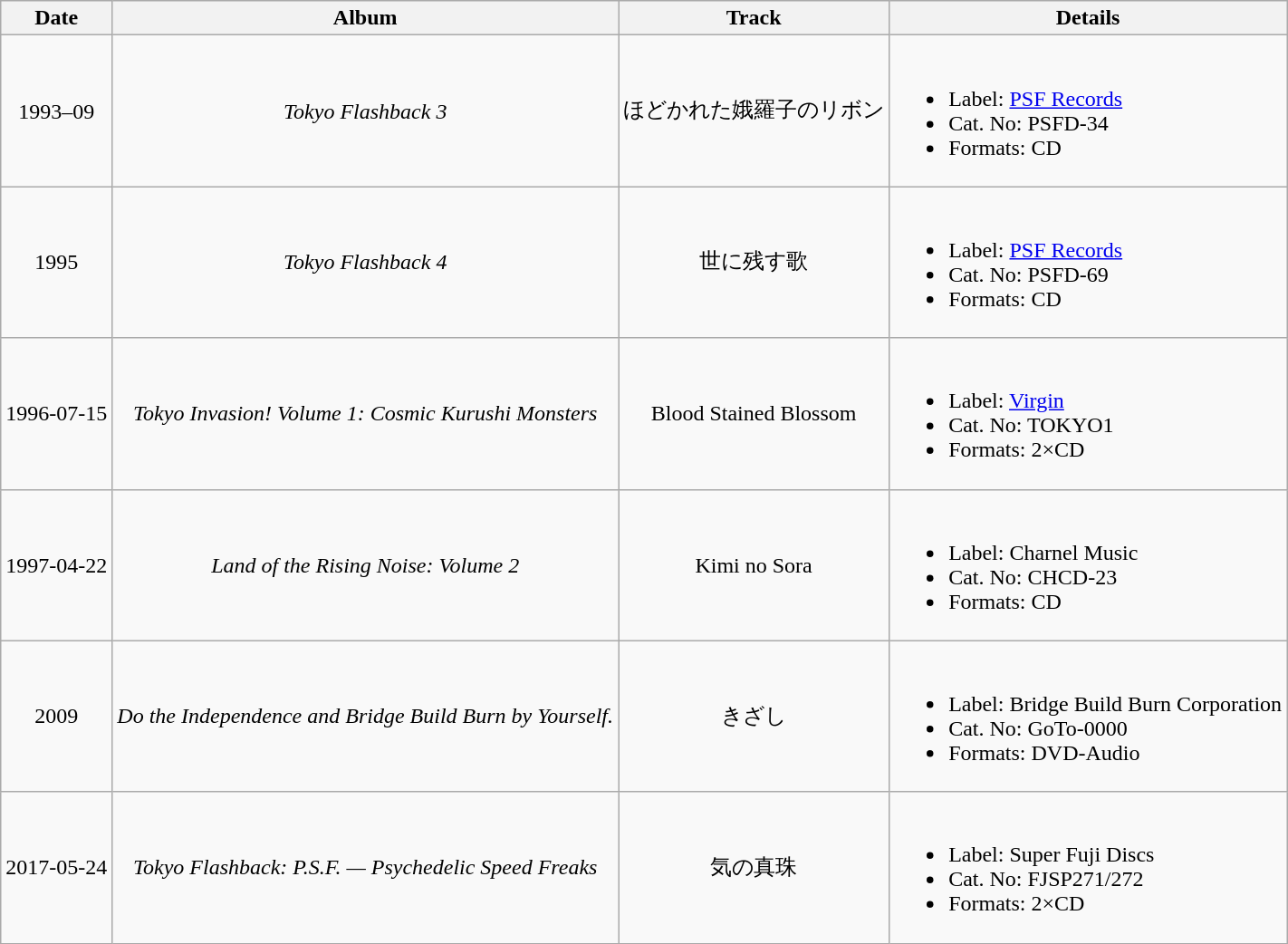<table class="wikitable sortable">
<tr>
<th>Date</th>
<th>Album</th>
<th>Track</th>
<th class="unsortable">Details</th>
</tr>
<tr>
<td align="center">1993–09</td>
<td align="center"><em>Tokyo Flashback 3</em></td>
<td align="center">ほどかれた娥羅子のリボン</td>
<td><br><ul><li>Label: <a href='#'>PSF Records</a></li><li>Cat. No: PSFD-34</li><li>Formats: CD</li></ul></td>
</tr>
<tr>
<td align="center">1995</td>
<td align="center"><em>Tokyo Flashback 4</em></td>
<td align="center">世に残す歌</td>
<td><br><ul><li>Label: <a href='#'>PSF Records</a></li><li>Cat. No: PSFD-69</li><li>Formats: CD</li></ul></td>
</tr>
<tr>
<td align="center">1996-07-15</td>
<td align="center"><em>Tokyo Invasion! Volume 1: Cosmic Kurushi Monsters</em></td>
<td align="center">Blood Stained Blossom</td>
<td><br><ul><li>Label: <a href='#'>Virgin</a></li><li>Cat. No: TOKYO1</li><li>Formats: 2×CD</li></ul></td>
</tr>
<tr>
<td align="center">1997-04-22</td>
<td align="center"><em>Land of the Rising Noise: Volume 2</em></td>
<td align="center">Kimi no Sora</td>
<td><br><ul><li>Label: Charnel Music</li><li>Cat. No: CHCD-23</li><li>Formats: CD</li></ul></td>
</tr>
<tr>
<td align="center">2009</td>
<td align="center"><em>Do the Independence and Bridge Build Burn by Yourself.</em></td>
<td align="center">きざし</td>
<td><br><ul><li>Label: Bridge Build Burn Corporation</li><li>Cat. No: GoTo-0000</li><li>Formats: DVD-Audio</li></ul></td>
</tr>
<tr>
<td align="center">2017-05-24</td>
<td align="center"><em>Tokyo Flashback: P.S.F. — Psychedelic Speed Freaks</em></td>
<td align="center">気の真珠</td>
<td><br><ul><li>Label: Super Fuji Discs</li><li>Cat. No: FJSP271/272</li><li>Formats: 2×CD</li></ul></td>
</tr>
</table>
